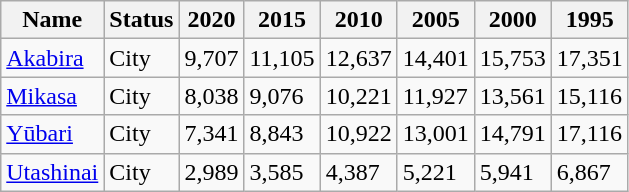<table class="wikitable sortable">
<tr>
<th>Name</th>
<th>Status</th>
<th>2020</th>
<th>2015</th>
<th>2010</th>
<th>2005</th>
<th>2000</th>
<th>1995</th>
</tr>
<tr>
<td><a href='#'>Akabira</a></td>
<td>City</td>
<td>9,707</td>
<td>11,105</td>
<td>12,637</td>
<td>14,401</td>
<td>15,753</td>
<td>17,351</td>
</tr>
<tr>
<td><a href='#'>Mikasa</a></td>
<td>City</td>
<td>8,038</td>
<td>9,076</td>
<td>10,221</td>
<td>11,927</td>
<td>13,561</td>
<td>15,116</td>
</tr>
<tr>
<td><a href='#'>Yūbari</a></td>
<td>City</td>
<td>7,341</td>
<td>8,843</td>
<td>10,922</td>
<td>13,001</td>
<td>14,791</td>
<td>17,116</td>
</tr>
<tr>
<td><a href='#'>Utashinai</a></td>
<td>City</td>
<td>2,989</td>
<td>3,585</td>
<td>4,387</td>
<td>5,221</td>
<td>5,941</td>
<td>6,867</td>
</tr>
</table>
